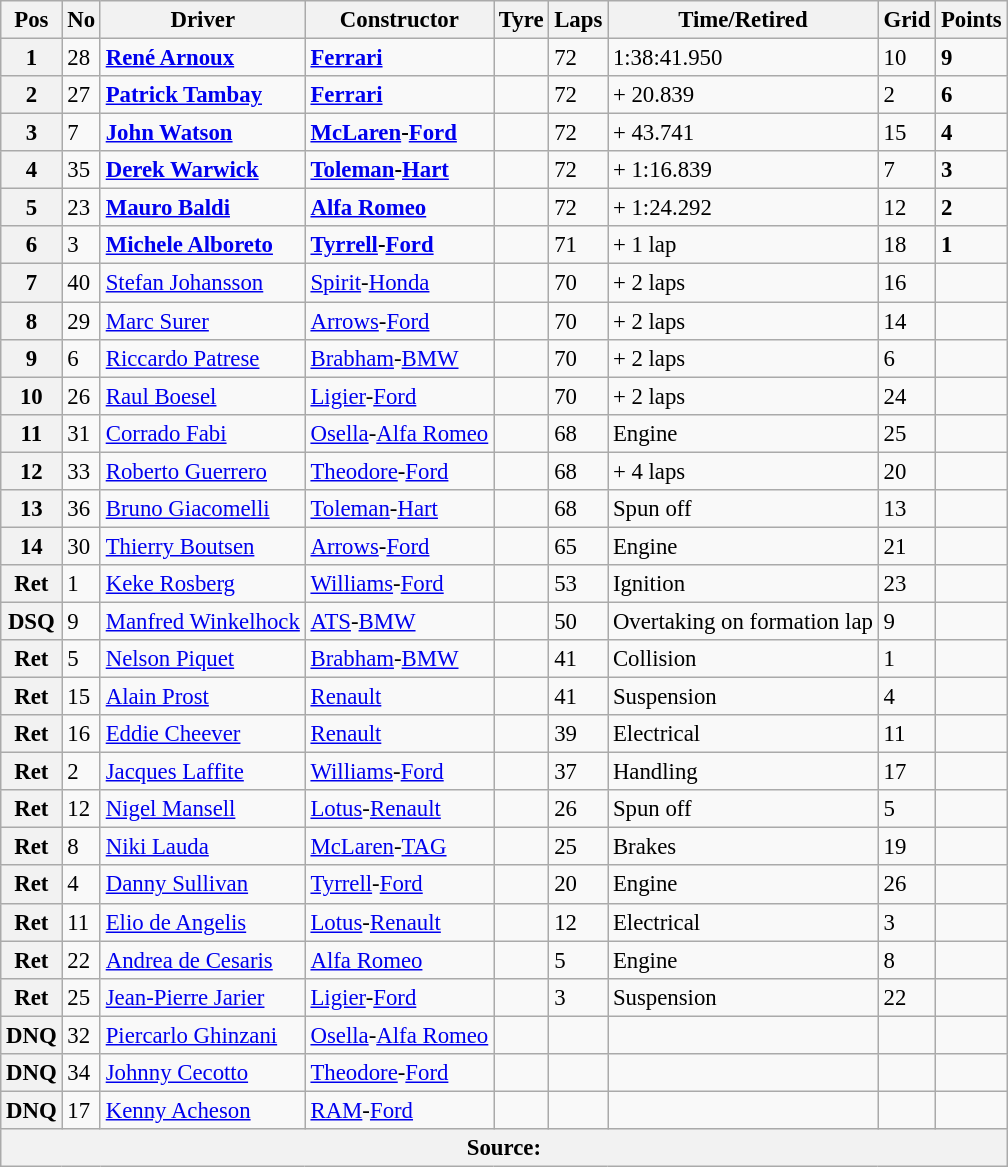<table class="wikitable" style="font-size:95%;">
<tr>
<th>Pos</th>
<th>No</th>
<th>Driver</th>
<th>Constructor</th>
<th>Tyre</th>
<th>Laps</th>
<th>Time/Retired</th>
<th>Grid</th>
<th>Points</th>
</tr>
<tr>
<th>1</th>
<td>28</td>
<td> <strong><a href='#'>René Arnoux</a></strong></td>
<td><strong><a href='#'>Ferrari</a></strong></td>
<td></td>
<td>72</td>
<td>1:38:41.950</td>
<td>10</td>
<td><strong>9</strong></td>
</tr>
<tr>
<th>2</th>
<td>27</td>
<td> <strong><a href='#'>Patrick Tambay</a></strong></td>
<td><strong><a href='#'>Ferrari</a></strong></td>
<td></td>
<td>72</td>
<td>+ 20.839</td>
<td>2</td>
<td><strong>6</strong></td>
</tr>
<tr>
<th>3</th>
<td>7</td>
<td> <strong><a href='#'>John Watson</a></strong></td>
<td><strong><a href='#'>McLaren</a>-<a href='#'>Ford</a></strong></td>
<td></td>
<td>72</td>
<td>+ 43.741</td>
<td>15</td>
<td><strong>4</strong></td>
</tr>
<tr>
<th>4</th>
<td>35</td>
<td> <strong><a href='#'>Derek Warwick</a></strong></td>
<td><strong><a href='#'>Toleman</a>-<a href='#'>Hart</a></strong></td>
<td></td>
<td>72</td>
<td>+ 1:16.839</td>
<td>7</td>
<td><strong>3</strong></td>
</tr>
<tr>
<th>5</th>
<td>23</td>
<td> <strong><a href='#'>Mauro Baldi</a></strong></td>
<td><strong><a href='#'>Alfa Romeo</a></strong></td>
<td></td>
<td>72</td>
<td>+ 1:24.292</td>
<td>12</td>
<td><strong>2</strong></td>
</tr>
<tr>
<th>6</th>
<td>3</td>
<td> <strong><a href='#'>Michele Alboreto</a></strong></td>
<td><strong><a href='#'>Tyrrell</a>-<a href='#'>Ford</a></strong></td>
<td></td>
<td>71</td>
<td>+ 1 lap</td>
<td>18</td>
<td><strong>1</strong></td>
</tr>
<tr>
<th>7</th>
<td>40</td>
<td> <a href='#'>Stefan Johansson</a></td>
<td><a href='#'>Spirit</a>-<a href='#'>Honda</a></td>
<td></td>
<td>70</td>
<td>+ 2 laps</td>
<td>16</td>
<td> </td>
</tr>
<tr>
<th>8</th>
<td>29</td>
<td> <a href='#'>Marc Surer</a></td>
<td><a href='#'>Arrows</a>-<a href='#'>Ford</a></td>
<td></td>
<td>70</td>
<td>+ 2 laps</td>
<td>14</td>
<td> </td>
</tr>
<tr>
<th>9</th>
<td>6</td>
<td> <a href='#'>Riccardo Patrese</a></td>
<td><a href='#'>Brabham</a>-<a href='#'>BMW</a></td>
<td></td>
<td>70</td>
<td>+ 2 laps</td>
<td>6</td>
<td> </td>
</tr>
<tr>
<th>10</th>
<td>26</td>
<td> <a href='#'>Raul Boesel</a></td>
<td><a href='#'>Ligier</a>-<a href='#'>Ford</a></td>
<td></td>
<td>70</td>
<td>+ 2 laps</td>
<td>24</td>
<td> </td>
</tr>
<tr>
<th>11</th>
<td>31</td>
<td> <a href='#'>Corrado Fabi</a></td>
<td><a href='#'>Osella</a>-<a href='#'>Alfa Romeo</a></td>
<td></td>
<td>68</td>
<td>Engine</td>
<td>25</td>
<td> </td>
</tr>
<tr>
<th>12</th>
<td>33</td>
<td> <a href='#'>Roberto Guerrero</a></td>
<td><a href='#'>Theodore</a>-<a href='#'>Ford</a></td>
<td></td>
<td>68</td>
<td>+ 4 laps</td>
<td>20</td>
<td> </td>
</tr>
<tr>
<th>13</th>
<td>36</td>
<td> <a href='#'>Bruno Giacomelli</a></td>
<td><a href='#'>Toleman</a>-<a href='#'>Hart</a></td>
<td></td>
<td>68</td>
<td>Spun off</td>
<td>13</td>
<td> </td>
</tr>
<tr>
<th>14</th>
<td>30</td>
<td> <a href='#'>Thierry Boutsen</a></td>
<td><a href='#'>Arrows</a>-<a href='#'>Ford</a></td>
<td></td>
<td>65</td>
<td>Engine</td>
<td>21</td>
<td> </td>
</tr>
<tr>
<th>Ret</th>
<td>1</td>
<td> <a href='#'>Keke Rosberg</a></td>
<td><a href='#'>Williams</a>-<a href='#'>Ford</a></td>
<td></td>
<td>53</td>
<td>Ignition</td>
<td>23</td>
<td> </td>
</tr>
<tr>
<th>DSQ</th>
<td>9</td>
<td> <a href='#'>Manfred Winkelhock</a></td>
<td><a href='#'>ATS</a>-<a href='#'>BMW</a></td>
<td></td>
<td>50</td>
<td>Overtaking on formation lap</td>
<td>9</td>
<td> </td>
</tr>
<tr>
<th>Ret</th>
<td>5</td>
<td> <a href='#'>Nelson Piquet</a></td>
<td><a href='#'>Brabham</a>-<a href='#'>BMW</a></td>
<td></td>
<td>41</td>
<td>Collision</td>
<td>1</td>
<td> </td>
</tr>
<tr>
<th>Ret</th>
<td>15</td>
<td> <a href='#'>Alain Prost</a></td>
<td><a href='#'>Renault</a></td>
<td></td>
<td>41</td>
<td>Suspension</td>
<td>4</td>
<td> </td>
</tr>
<tr>
<th>Ret</th>
<td>16</td>
<td> <a href='#'>Eddie Cheever</a></td>
<td><a href='#'>Renault</a></td>
<td></td>
<td>39</td>
<td>Electrical</td>
<td>11</td>
<td> </td>
</tr>
<tr>
<th>Ret</th>
<td>2</td>
<td> <a href='#'>Jacques Laffite</a></td>
<td><a href='#'>Williams</a>-<a href='#'>Ford</a></td>
<td></td>
<td>37</td>
<td>Handling</td>
<td>17</td>
<td> </td>
</tr>
<tr>
<th>Ret</th>
<td>12</td>
<td> <a href='#'>Nigel Mansell</a></td>
<td><a href='#'>Lotus</a>-<a href='#'>Renault</a></td>
<td></td>
<td>26</td>
<td>Spun off</td>
<td>5</td>
<td> </td>
</tr>
<tr>
<th>Ret</th>
<td>8</td>
<td> <a href='#'>Niki Lauda</a></td>
<td><a href='#'>McLaren</a>-<a href='#'>TAG</a></td>
<td></td>
<td>25</td>
<td>Brakes</td>
<td>19</td>
<td> </td>
</tr>
<tr>
<th>Ret</th>
<td>4</td>
<td> <a href='#'>Danny Sullivan</a></td>
<td><a href='#'>Tyrrell</a>-<a href='#'>Ford</a></td>
<td></td>
<td>20</td>
<td>Engine</td>
<td>26</td>
<td> </td>
</tr>
<tr>
<th>Ret</th>
<td>11</td>
<td> <a href='#'>Elio de Angelis</a></td>
<td><a href='#'>Lotus</a>-<a href='#'>Renault</a></td>
<td></td>
<td>12</td>
<td>Electrical</td>
<td>3</td>
<td> </td>
</tr>
<tr>
<th>Ret</th>
<td>22</td>
<td> <a href='#'>Andrea de Cesaris</a></td>
<td><a href='#'>Alfa Romeo</a></td>
<td></td>
<td>5</td>
<td>Engine</td>
<td>8</td>
<td> </td>
</tr>
<tr>
<th>Ret</th>
<td>25</td>
<td> <a href='#'>Jean-Pierre Jarier</a></td>
<td><a href='#'>Ligier</a>-<a href='#'>Ford</a></td>
<td></td>
<td>3</td>
<td>Suspension</td>
<td>22</td>
<td> </td>
</tr>
<tr>
<th>DNQ</th>
<td>32</td>
<td> <a href='#'>Piercarlo Ghinzani</a></td>
<td><a href='#'>Osella</a>-<a href='#'>Alfa Romeo</a></td>
<td></td>
<td> </td>
<td></td>
<td></td>
<td> </td>
</tr>
<tr>
<th>DNQ</th>
<td>34</td>
<td> <a href='#'>Johnny Cecotto</a></td>
<td><a href='#'>Theodore</a>-<a href='#'>Ford</a></td>
<td></td>
<td> </td>
<td></td>
<td></td>
<td> </td>
</tr>
<tr>
<th>DNQ</th>
<td>17</td>
<td> <a href='#'>Kenny Acheson</a></td>
<td><a href='#'>RAM</a>-<a href='#'>Ford</a></td>
<td></td>
<td> </td>
<td> </td>
<td> </td>
<td> </td>
</tr>
<tr>
<th colspan="9" style="text-align: center">Source: </th>
</tr>
</table>
